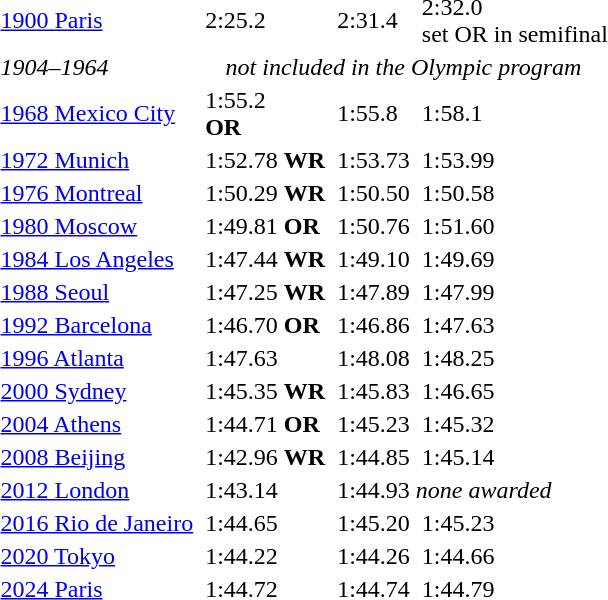<table>
<tr>
<td><a href='#'>1900 Paris</a><br></td>
<td></td>
<td>2:25.2</td>
<td></td>
<td>2:31.4</td>
<td></td>
<td>2:32.0 <br><span>set OR in semifinal</span></td>
</tr>
<tr>
<td><em>1904–1964</em></td>
<td colspan=6 align=center><em>not included in the Olympic program</em></td>
</tr>
<tr>
<td><a href='#'>1968 Mexico City</a><br></td>
<td></td>
<td>1:55.2 <br> <strong>OR</strong></td>
<td></td>
<td>1:55.8</td>
<td></td>
<td>1:58.1</td>
</tr>
<tr>
<td><a href='#'>1972 Munich</a><br></td>
<td></td>
<td>1:52.78 <strong>WR</strong></td>
<td></td>
<td>1:53.73</td>
<td></td>
<td>1:53.99</td>
</tr>
<tr>
<td><a href='#'>1976 Montreal</a><br></td>
<td></td>
<td>1:50.29 <strong>WR</strong></td>
<td></td>
<td>1:50.50</td>
<td></td>
<td>1:50.58</td>
</tr>
<tr>
<td><a href='#'>1980 Moscow</a><br></td>
<td></td>
<td>1:49.81 <strong>OR</strong></td>
<td></td>
<td>1:50.76</td>
<td></td>
<td>1:51.60</td>
</tr>
<tr>
<td><a href='#'>1984 Los Angeles</a><br></td>
<td></td>
<td>1:47.44 <strong>WR</strong></td>
<td></td>
<td>1:49.10</td>
<td></td>
<td>1:49.69</td>
</tr>
<tr>
<td><a href='#'>1988 Seoul</a><br></td>
<td></td>
<td>1:47.25 <strong>WR</strong></td>
<td></td>
<td>1:47.89</td>
<td></td>
<td>1:47.99</td>
</tr>
<tr>
<td><a href='#'>1992 Barcelona</a><br></td>
<td></td>
<td>1:46.70 <strong>OR</strong></td>
<td></td>
<td>1:46.86</td>
<td></td>
<td>1:47.63</td>
</tr>
<tr>
<td><a href='#'>1996 Atlanta</a><br></td>
<td></td>
<td>1:47.63</td>
<td></td>
<td>1:48.08</td>
<td></td>
<td>1:48.25</td>
</tr>
<tr>
<td><a href='#'>2000 Sydney</a><br></td>
<td></td>
<td>1:45.35 <strong>WR</strong></td>
<td></td>
<td>1:45.83</td>
<td></td>
<td>1:46.65</td>
</tr>
<tr>
<td><a href='#'>2004 Athens</a><br></td>
<td></td>
<td>1:44.71 <strong>OR</strong></td>
<td></td>
<td>1:45.23</td>
<td></td>
<td>1:45.32</td>
</tr>
<tr>
<td><a href='#'>2008 Beijing</a><br></td>
<td></td>
<td>1:42.96 <strong>WR</strong></td>
<td></td>
<td>1:44.85</td>
<td></td>
<td>1:45.14</td>
</tr>
<tr valign="top">
<td><a href='#'>2012 London</a><br></td>
<td></td>
<td>1:43.14</td>
<td><br></td>
<td>1:44.93</td>
<td colspan=2><em>none awarded</em></td>
</tr>
<tr>
<td><a href='#'>2016 Rio de Janeiro</a><br></td>
<td></td>
<td>1:44.65</td>
<td></td>
<td>1:45.20</td>
<td></td>
<td>1:45.23</td>
</tr>
<tr>
<td><a href='#'>2020 Tokyo</a><br></td>
<td></td>
<td>1:44.22</td>
<td></td>
<td>1:44.26</td>
<td></td>
<td>1:44.66</td>
</tr>
<tr>
<td><a href='#'>2024 Paris</a><br></td>
<td></td>
<td>1:44.72</td>
<td></td>
<td>1:44.74</td>
<td></td>
<td>1:44.79</td>
</tr>
<tr>
</tr>
</table>
